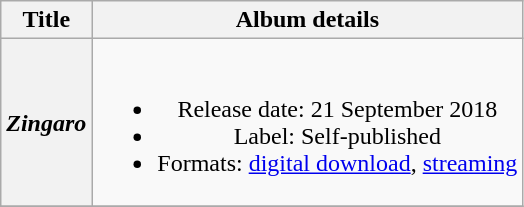<table class="wikitable plainrowheaders" style="text-align:center;">
<tr>
<th scope="col">Title</th>
<th scope="col">Album details</th>
</tr>
<tr>
<th scope="row"><em>Zingaro</em><br></th>
<td><br><ul><li>Release date: 21 September 2018</li><li>Label: Self-published</li><li>Formats: <a href='#'>digital download</a>, <a href='#'>streaming</a></li></ul></td>
</tr>
<tr>
</tr>
</table>
